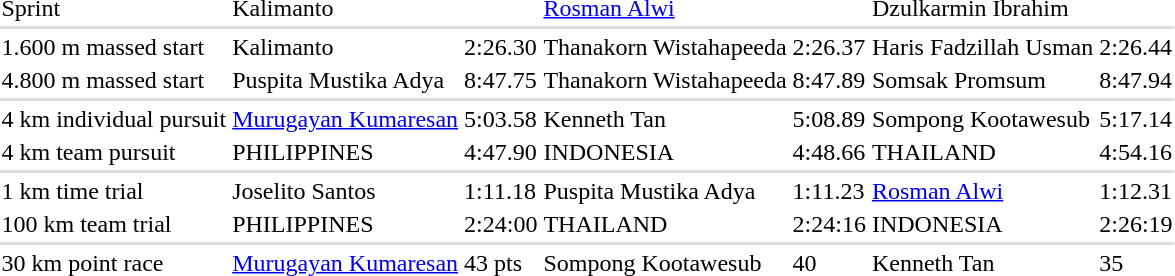<table>
<tr>
<td>Sprint</td>
<td> Kalimanto</td>
<td></td>
<td> <a href='#'>Rosman Alwi</a></td>
<td></td>
<td> Dzulkarmin Ibrahim</td>
<td></td>
</tr>
<tr bgcolor=#DDDDDD>
<td colspan=7></td>
</tr>
<tr>
<td>1.600 m massed start</td>
<td> Kalimanto</td>
<td>2:26.30</td>
<td> Thanakorn Wistahapeeda</td>
<td>2:26.37</td>
<td> Haris Fadzillah Usman</td>
<td>2:26.44</td>
</tr>
<tr>
<td>4.800 m massed start</td>
<td> Puspita Mustika Adya</td>
<td>8:47.75</td>
<td> Thanakorn Wistahapeeda</td>
<td>8:47.89</td>
<td> Somsak Promsum</td>
<td>8:47.94</td>
</tr>
<tr bgcolor=#DDDDDD>
<td colspan=7></td>
</tr>
<tr>
<td>4 km individual pursuit</td>
<td> <a href='#'>Murugayan Kumaresan</a></td>
<td>5:03.58</td>
<td> Kenneth Tan</td>
<td>5:08.89</td>
<td> Sompong Kootawesub</td>
<td>5:17.14</td>
</tr>
<tr>
<td>4 km team pursuit</td>
<td> PHILIPPINES</td>
<td>4:47.90</td>
<td> INDONESIA</td>
<td>4:48.66</td>
<td> THAILAND</td>
<td>4:54.16</td>
</tr>
<tr bgcolor=#DDDDDD>
<td colspan=7></td>
</tr>
<tr>
<td>1 km time trial</td>
<td> Joselito Santos</td>
<td>1:11.18</td>
<td> Puspita Mustika Adya</td>
<td>1:11.23</td>
<td> <a href='#'>Rosman Alwi</a></td>
<td>1:12.31</td>
</tr>
<tr>
<td>100 km team trial</td>
<td> PHILIPPINES</td>
<td>2:24:00</td>
<td> THAILAND</td>
<td>2:24:16</td>
<td> INDONESIA</td>
<td>2:26:19</td>
</tr>
<tr bgcolor=#DDDDDD>
<td colspan=7></td>
</tr>
<tr>
<td>30 km point race</td>
<td> <a href='#'>Murugayan Kumaresan</a></td>
<td>43 pts</td>
<td> Sompong Kootawesub</td>
<td>40</td>
<td> Kenneth Tan</td>
<td>35</td>
</tr>
</table>
